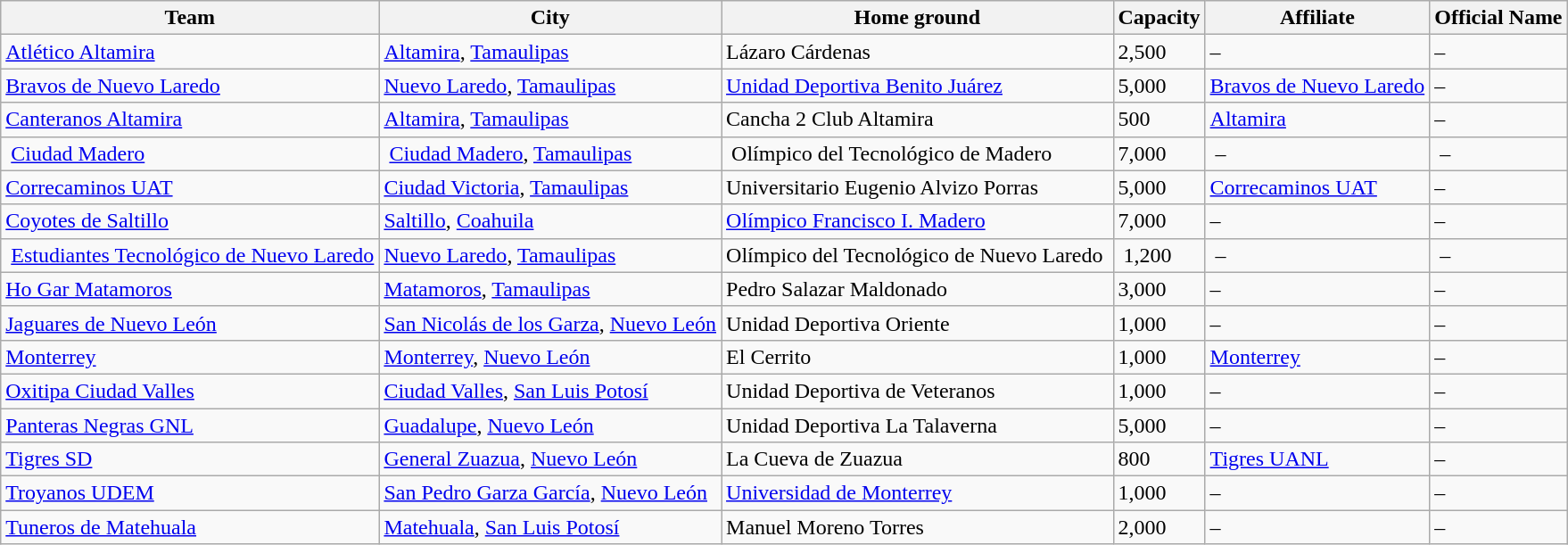<table class="wikitable sortable">
<tr>
<th>Team</th>
<th>City</th>
<th>Home ground</th>
<th>Capacity</th>
<th>Affiliate</th>
<th>Official Name</th>
</tr>
<tr>
<td><a href='#'>Atlético Altamira</a></td>
<td><a href='#'>Altamira</a>, <a href='#'>Tamaulipas</a></td>
<td>Lázaro Cárdenas</td>
<td>2,500</td>
<td>–</td>
<td>–</td>
</tr>
<tr>
<td><a href='#'>Bravos de Nuevo Laredo</a></td>
<td><a href='#'>Nuevo Laredo</a>, <a href='#'>Tamaulipas</a></td>
<td><a href='#'>Unidad Deportiva Benito Juárez</a></td>
<td>5,000</td>
<td><a href='#'>Bravos de Nuevo Laredo</a></td>
<td>–</td>
</tr>
<tr>
<td><a href='#'>Canteranos Altamira</a></td>
<td><a href='#'>Altamira</a>, <a href='#'>Tamaulipas</a></td>
<td>Cancha 2 Club Altamira</td>
<td>500</td>
<td><a href='#'>Altamira</a></td>
<td>–</td>
</tr>
<tr>
<td> <a href='#'>Ciudad Madero</a> </td>
<td> <a href='#'>Ciudad Madero</a>, <a href='#'>Tamaulipas</a> </td>
<td> Olímpico del Tecnológico de Madero</td>
<td>7,000</td>
<td> – </td>
<td> –</td>
</tr>
<tr>
<td><a href='#'>Correcaminos UAT</a></td>
<td><a href='#'>Ciudad Victoria</a>, <a href='#'>Tamaulipas</a></td>
<td>Universitario Eugenio Alvizo Porras</td>
<td>5,000</td>
<td><a href='#'>Correcaminos UAT</a></td>
<td>–</td>
</tr>
<tr>
<td><a href='#'>Coyotes de Saltillo</a></td>
<td><a href='#'>Saltillo</a>, <a href='#'>Coahuila</a></td>
<td><a href='#'>Olímpico Francisco I. Madero</a></td>
<td>7,000</td>
<td>–</td>
<td>–</td>
</tr>
<tr>
<td> <a href='#'>Estudiantes Tecnológico de Nuevo Laredo</a></td>
<td><a href='#'>Nuevo Laredo</a>, <a href='#'>Tamaulipas</a></td>
<td>Olímpico del Tecnológico de Nuevo Laredo </td>
<td> 1,200</td>
<td> – </td>
<td> –</td>
</tr>
<tr>
<td><a href='#'>Ho Gar Matamoros</a></td>
<td><a href='#'>Matamoros</a>, <a href='#'>Tamaulipas</a></td>
<td>Pedro Salazar Maldonado</td>
<td>3,000</td>
<td>–</td>
<td>–</td>
</tr>
<tr>
<td><a href='#'>Jaguares de Nuevo León</a></td>
<td><a href='#'>San Nicolás de los Garza</a>, <a href='#'>Nuevo León</a></td>
<td>Unidad Deportiva Oriente</td>
<td>1,000</td>
<td>–</td>
<td>–</td>
</tr>
<tr>
<td><a href='#'>Monterrey</a></td>
<td><a href='#'>Monterrey</a>, <a href='#'>Nuevo León</a></td>
<td>El Cerrito</td>
<td>1,000</td>
<td><a href='#'>Monterrey</a></td>
<td>–</td>
</tr>
<tr>
<td><a href='#'>Oxitipa Ciudad Valles</a></td>
<td><a href='#'>Ciudad Valles</a>, <a href='#'>San Luis Potosí</a></td>
<td>Unidad Deportiva de Veteranos</td>
<td>1,000</td>
<td>–</td>
<td>–</td>
</tr>
<tr>
<td><a href='#'>Panteras Negras GNL</a></td>
<td><a href='#'>Guadalupe</a>, <a href='#'>Nuevo León</a></td>
<td>Unidad Deportiva La Talaverna</td>
<td>5,000</td>
<td>–</td>
<td>–</td>
</tr>
<tr>
<td><a href='#'>Tigres SD</a></td>
<td><a href='#'>General Zuazua</a>, <a href='#'>Nuevo León</a></td>
<td>La Cueva de Zuazua</td>
<td>800</td>
<td><a href='#'>Tigres UANL</a></td>
<td>–</td>
</tr>
<tr>
<td><a href='#'>Troyanos UDEM</a></td>
<td><a href='#'>San Pedro Garza García</a>, <a href='#'>Nuevo León</a></td>
<td><a href='#'>Universidad de Monterrey</a></td>
<td>1,000</td>
<td>–</td>
<td>–</td>
</tr>
<tr>
<td><a href='#'>Tuneros de Matehuala</a></td>
<td><a href='#'>Matehuala</a>, <a href='#'>San Luis Potosí</a></td>
<td>Manuel Moreno Torres</td>
<td>2,000</td>
<td>–</td>
<td>–</td>
</tr>
</table>
